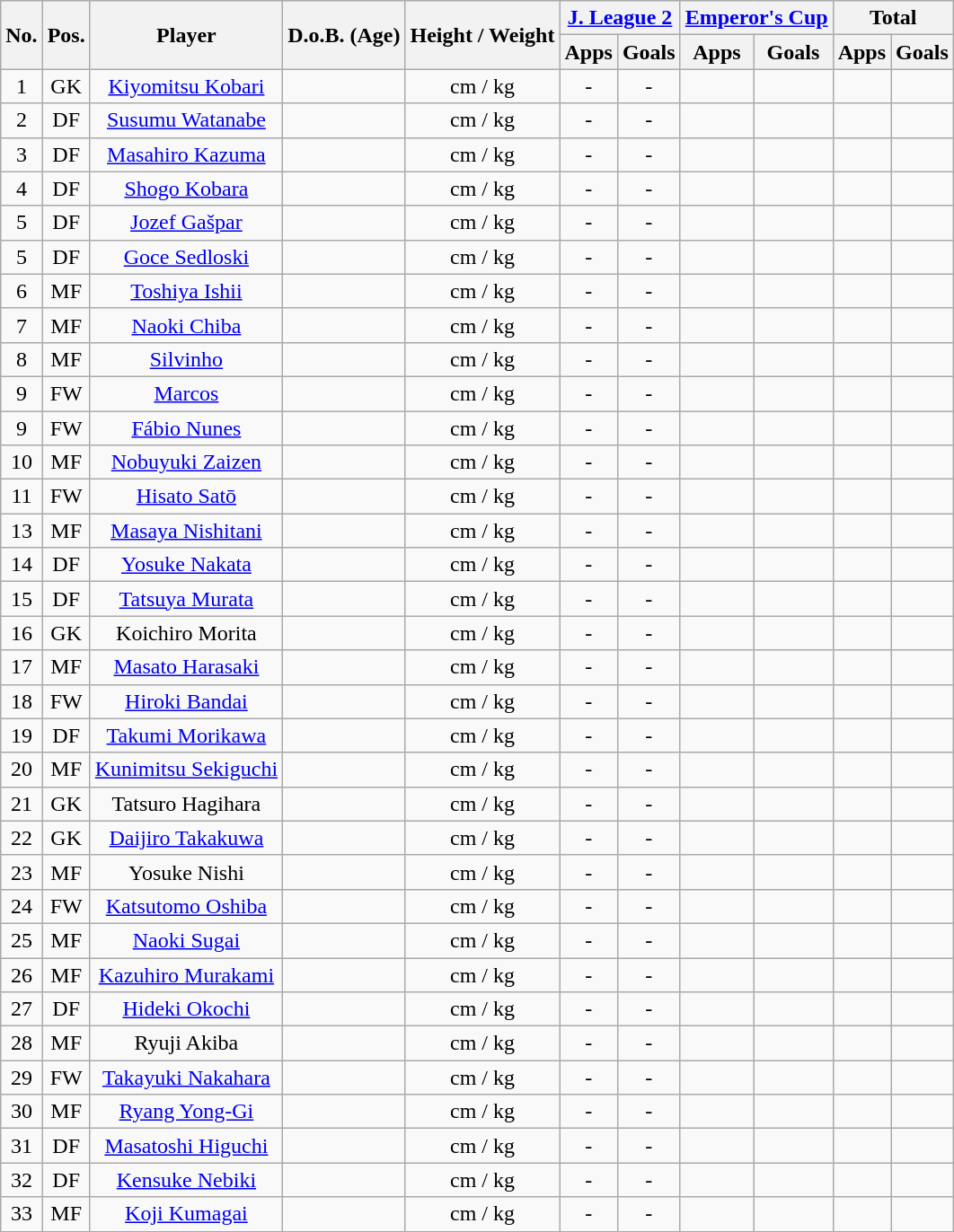<table class="wikitable" style="text-align:center;">
<tr>
<th rowspan="2">No.</th>
<th rowspan="2">Pos.</th>
<th rowspan="2">Player</th>
<th rowspan="2">D.o.B. (Age)</th>
<th rowspan="2">Height / Weight</th>
<th colspan="2"><a href='#'>J. League 2</a></th>
<th colspan="2"><a href='#'>Emperor's Cup</a></th>
<th colspan="2">Total</th>
</tr>
<tr>
<th>Apps</th>
<th>Goals</th>
<th>Apps</th>
<th>Goals</th>
<th>Apps</th>
<th>Goals</th>
</tr>
<tr>
<td>1</td>
<td>GK</td>
<td><a href='#'>Kiyomitsu Kobari</a></td>
<td></td>
<td>cm / kg</td>
<td>-</td>
<td>-</td>
<td></td>
<td></td>
<td></td>
<td></td>
</tr>
<tr>
<td>2</td>
<td>DF</td>
<td><a href='#'>Susumu Watanabe</a></td>
<td></td>
<td>cm / kg</td>
<td>-</td>
<td>-</td>
<td></td>
<td></td>
<td></td>
<td></td>
</tr>
<tr>
<td>3</td>
<td>DF</td>
<td><a href='#'>Masahiro Kazuma</a></td>
<td></td>
<td>cm / kg</td>
<td>-</td>
<td>-</td>
<td></td>
<td></td>
<td></td>
<td></td>
</tr>
<tr>
<td>4</td>
<td>DF</td>
<td><a href='#'>Shogo Kobara</a></td>
<td></td>
<td>cm / kg</td>
<td>-</td>
<td>-</td>
<td></td>
<td></td>
<td></td>
<td></td>
</tr>
<tr>
<td>5</td>
<td>DF</td>
<td><a href='#'>Jozef Gašpar</a></td>
<td></td>
<td>cm / kg</td>
<td>-</td>
<td>-</td>
<td></td>
<td></td>
<td></td>
<td></td>
</tr>
<tr>
<td>5</td>
<td>DF</td>
<td><a href='#'>Goce Sedloski</a></td>
<td></td>
<td>cm / kg</td>
<td>-</td>
<td>-</td>
<td></td>
<td></td>
<td></td>
<td></td>
</tr>
<tr>
<td>6</td>
<td>MF</td>
<td><a href='#'>Toshiya Ishii</a></td>
<td></td>
<td>cm / kg</td>
<td>-</td>
<td>-</td>
<td></td>
<td></td>
<td></td>
<td></td>
</tr>
<tr>
<td>7</td>
<td>MF</td>
<td><a href='#'>Naoki Chiba</a></td>
<td></td>
<td>cm / kg</td>
<td>-</td>
<td>-</td>
<td></td>
<td></td>
<td></td>
<td></td>
</tr>
<tr>
<td>8</td>
<td>MF</td>
<td><a href='#'>Silvinho</a></td>
<td></td>
<td>cm / kg</td>
<td>-</td>
<td>-</td>
<td></td>
<td></td>
<td></td>
<td></td>
</tr>
<tr>
<td>9</td>
<td>FW</td>
<td><a href='#'>Marcos</a></td>
<td></td>
<td>cm / kg</td>
<td>-</td>
<td>-</td>
<td></td>
<td></td>
<td></td>
<td></td>
</tr>
<tr>
<td>9</td>
<td>FW</td>
<td><a href='#'>Fábio Nunes</a></td>
<td></td>
<td>cm / kg</td>
<td>-</td>
<td>-</td>
<td></td>
<td></td>
<td></td>
<td></td>
</tr>
<tr>
<td>10</td>
<td>MF</td>
<td><a href='#'>Nobuyuki Zaizen</a></td>
<td></td>
<td>cm / kg</td>
<td>-</td>
<td>-</td>
<td></td>
<td></td>
<td></td>
<td></td>
</tr>
<tr>
<td>11</td>
<td>FW</td>
<td><a href='#'>Hisato Satō</a></td>
<td></td>
<td>cm / kg</td>
<td>-</td>
<td>-</td>
<td></td>
<td></td>
<td></td>
<td></td>
</tr>
<tr>
<td>13</td>
<td>MF</td>
<td><a href='#'>Masaya Nishitani</a></td>
<td></td>
<td>cm / kg</td>
<td>-</td>
<td>-</td>
<td></td>
<td></td>
<td></td>
<td></td>
</tr>
<tr>
<td>14</td>
<td>DF</td>
<td><a href='#'>Yosuke Nakata</a></td>
<td></td>
<td>cm / kg</td>
<td>-</td>
<td>-</td>
<td></td>
<td></td>
<td></td>
<td></td>
</tr>
<tr>
<td>15</td>
<td>DF</td>
<td><a href='#'>Tatsuya Murata</a></td>
<td></td>
<td>cm / kg</td>
<td>-</td>
<td>-</td>
<td></td>
<td></td>
<td></td>
<td></td>
</tr>
<tr>
<td>16</td>
<td>GK</td>
<td>Koichiro Morita</td>
<td></td>
<td>cm / kg</td>
<td>-</td>
<td>-</td>
<td></td>
<td></td>
<td></td>
<td></td>
</tr>
<tr>
<td>17</td>
<td>MF</td>
<td><a href='#'>Masato Harasaki</a></td>
<td></td>
<td>cm / kg</td>
<td>-</td>
<td>-</td>
<td></td>
<td></td>
<td></td>
<td></td>
</tr>
<tr>
<td>18</td>
<td>FW</td>
<td><a href='#'>Hiroki Bandai</a></td>
<td></td>
<td>cm / kg</td>
<td>-</td>
<td>-</td>
<td></td>
<td></td>
<td></td>
<td></td>
</tr>
<tr>
<td>19</td>
<td>DF</td>
<td><a href='#'>Takumi Morikawa</a></td>
<td></td>
<td>cm / kg</td>
<td>-</td>
<td>-</td>
<td></td>
<td></td>
<td></td>
<td></td>
</tr>
<tr>
<td>20</td>
<td>MF</td>
<td><a href='#'>Kunimitsu Sekiguchi</a></td>
<td></td>
<td>cm / kg</td>
<td>-</td>
<td>-</td>
<td></td>
<td></td>
<td></td>
<td></td>
</tr>
<tr>
<td>21</td>
<td>GK</td>
<td>Tatsuro Hagihara</td>
<td></td>
<td>cm / kg</td>
<td>-</td>
<td>-</td>
<td></td>
<td></td>
<td></td>
<td></td>
</tr>
<tr>
<td>22</td>
<td>GK</td>
<td><a href='#'>Daijiro Takakuwa</a></td>
<td></td>
<td>cm / kg</td>
<td>-</td>
<td>-</td>
<td></td>
<td></td>
<td></td>
<td></td>
</tr>
<tr>
<td>23</td>
<td>MF</td>
<td>Yosuke Nishi</td>
<td></td>
<td>cm / kg</td>
<td>-</td>
<td>-</td>
<td></td>
<td></td>
<td></td>
<td></td>
</tr>
<tr>
<td>24</td>
<td>FW</td>
<td><a href='#'>Katsutomo Oshiba</a></td>
<td></td>
<td>cm / kg</td>
<td>-</td>
<td>-</td>
<td></td>
<td></td>
<td></td>
<td></td>
</tr>
<tr>
<td>25</td>
<td>MF</td>
<td><a href='#'>Naoki Sugai</a></td>
<td></td>
<td>cm / kg</td>
<td>-</td>
<td>-</td>
<td></td>
<td></td>
<td></td>
<td></td>
</tr>
<tr>
<td>26</td>
<td>MF</td>
<td><a href='#'>Kazuhiro Murakami</a></td>
<td></td>
<td>cm / kg</td>
<td>-</td>
<td>-</td>
<td></td>
<td></td>
<td></td>
<td></td>
</tr>
<tr>
<td>27</td>
<td>DF</td>
<td><a href='#'>Hideki Okochi</a></td>
<td></td>
<td>cm / kg</td>
<td>-</td>
<td>-</td>
<td></td>
<td></td>
<td></td>
<td></td>
</tr>
<tr>
<td>28</td>
<td>MF</td>
<td>Ryuji Akiba</td>
<td></td>
<td>cm / kg</td>
<td>-</td>
<td>-</td>
<td></td>
<td></td>
<td></td>
<td></td>
</tr>
<tr>
<td>29</td>
<td>FW</td>
<td><a href='#'>Takayuki Nakahara</a></td>
<td></td>
<td>cm / kg</td>
<td>-</td>
<td>-</td>
<td></td>
<td></td>
<td></td>
<td></td>
</tr>
<tr>
<td>30</td>
<td>MF</td>
<td><a href='#'>Ryang Yong-Gi</a></td>
<td></td>
<td>cm / kg</td>
<td>-</td>
<td>-</td>
<td></td>
<td></td>
<td></td>
<td></td>
</tr>
<tr>
<td>31</td>
<td>DF</td>
<td><a href='#'>Masatoshi Higuchi</a></td>
<td></td>
<td>cm / kg</td>
<td>-</td>
<td>-</td>
<td></td>
<td></td>
<td></td>
<td></td>
</tr>
<tr>
<td>32</td>
<td>DF</td>
<td><a href='#'>Kensuke Nebiki</a></td>
<td></td>
<td>cm / kg</td>
<td>-</td>
<td>-</td>
<td></td>
<td></td>
<td></td>
<td></td>
</tr>
<tr>
<td>33</td>
<td>MF</td>
<td><a href='#'>Koji Kumagai</a></td>
<td></td>
<td>cm / kg</td>
<td>-</td>
<td>-</td>
<td></td>
<td></td>
<td></td>
<td></td>
</tr>
</table>
